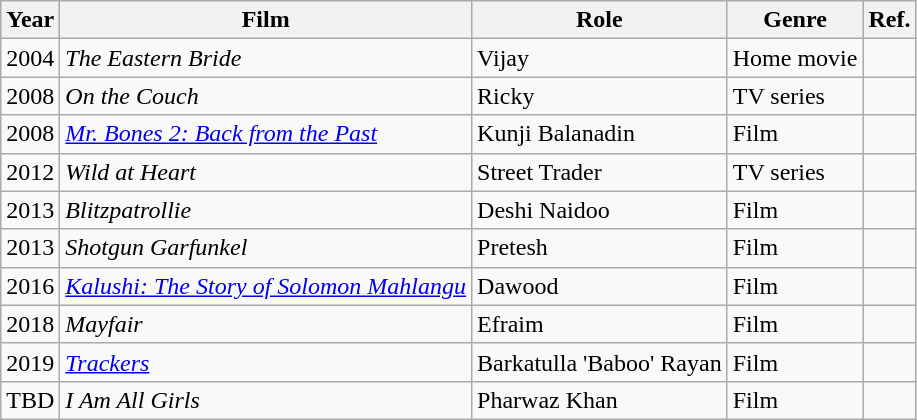<table class="wikitable">
<tr>
<th>Year</th>
<th>Film</th>
<th>Role</th>
<th>Genre</th>
<th>Ref.</th>
</tr>
<tr>
<td>2004</td>
<td><em>The Eastern Bride</em></td>
<td>Vijay</td>
<td>Home movie</td>
<td></td>
</tr>
<tr>
<td>2008</td>
<td><em>On the Couch</em></td>
<td>Ricky</td>
<td>TV series</td>
<td></td>
</tr>
<tr>
<td>2008</td>
<td><em><a href='#'>Mr. Bones 2: Back from the Past</a></em></td>
<td>Kunji Balanadin</td>
<td>Film</td>
<td></td>
</tr>
<tr>
<td>2012</td>
<td><em>Wild at Heart</em></td>
<td>Street Trader</td>
<td>TV series</td>
<td></td>
</tr>
<tr>
<td>2013</td>
<td><em>Blitzpatrollie</em></td>
<td>Deshi Naidoo</td>
<td>Film</td>
<td></td>
</tr>
<tr>
<td>2013</td>
<td><em>Shotgun Garfunkel</em></td>
<td>Pretesh</td>
<td>Film</td>
<td></td>
</tr>
<tr>
<td>2016</td>
<td><em><a href='#'>Kalushi: The Story of Solomon Mahlangu</a></em></td>
<td>Dawood</td>
<td>Film</td>
<td></td>
</tr>
<tr>
<td>2018</td>
<td><em>Mayfair</em></td>
<td>Efraim</td>
<td>Film</td>
<td></td>
</tr>
<tr>
<td>2019</td>
<td><em><a href='#'>Trackers</a></em></td>
<td>Barkatulla 'Baboo' Rayan</td>
<td>Film</td>
<td></td>
</tr>
<tr>
<td>TBD</td>
<td><em>I Am All Girls</em></td>
<td>Pharwaz Khan</td>
<td>Film</td>
<td></td>
</tr>
</table>
